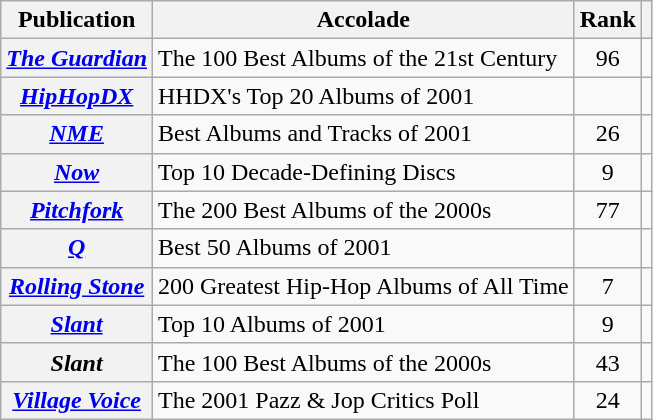<table class="wikitable sortable plainrowheaders">
<tr>
<th>Publication</th>
<th>Accolade</th>
<th>Rank</th>
<th class="unsortable"></th>
</tr>
<tr>
<th scope="row"><em><a href='#'>The Guardian</a></em></th>
<td>The 100 Best Albums of the 21st Century</td>
<td style="text-align:center;">96</td>
<td></td>
</tr>
<tr>
<th scope="row"><em><a href='#'>HipHopDX</a></em></th>
<td>HHDX's Top 20 Albums of 2001</td>
<td></td>
<td></td>
</tr>
<tr>
<th scope="row"><em><a href='#'>NME</a></em></th>
<td>Best Albums and Tracks of 2001</td>
<td style="text-align:center;">26</td>
<td></td>
</tr>
<tr>
<th scope="row"><em><a href='#'>Now</a></em></th>
<td>Top 10 Decade-Defining Discs</td>
<td style="text-align:center;">9</td>
<td></td>
</tr>
<tr>
<th scope="row"><em><a href='#'>Pitchfork</a></em></th>
<td>The 200 Best Albums of the 2000s</td>
<td style="text-align:center;">77</td>
<td></td>
</tr>
<tr>
<th scope="row"><em><a href='#'>Q</a></em></th>
<td>Best 50 Albums of 2001</td>
<td></td>
<td></td>
</tr>
<tr>
<th scope="row"><em><a href='#'>Rolling Stone</a></em></th>
<td>200 Greatest Hip-Hop Albums of All Time</td>
<td style="text-align:center;">7</td>
<td></td>
</tr>
<tr>
<th scope="row"><em><a href='#'>Slant</a></em></th>
<td>Top 10 Albums of 2001</td>
<td style="text-align:center;">9</td>
<td></td>
</tr>
<tr>
<th scope="row"><em>Slant</em></th>
<td>The 100 Best Albums of the 2000s</td>
<td style="text-align:center;">43</td>
<td></td>
</tr>
<tr>
<th scope="row"><em><a href='#'>Village Voice</a></em></th>
<td>The 2001 Pazz & Jop Critics Poll</td>
<td style="text-align:center;">24</td>
<td></td>
</tr>
</table>
